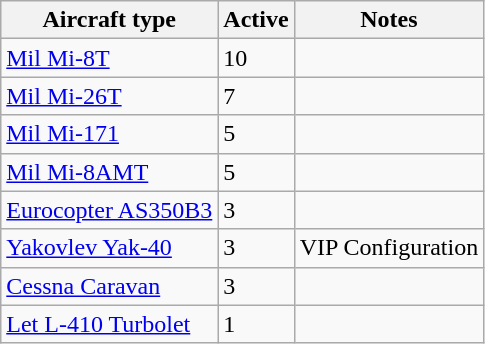<table class="wikitable sortable">
<tr>
<th>Aircraft type</th>
<th>Active</th>
<th>Notes</th>
</tr>
<tr>
<td><a href='#'>Mil Mi-8T</a></td>
<td>10</td>
<td></td>
</tr>
<tr>
<td><a href='#'>Mil Mi-26T</a></td>
<td>7</td>
<td></td>
</tr>
<tr>
<td><a href='#'>Mil Mi-171</a></td>
<td>5</td>
<td></td>
</tr>
<tr>
<td><a href='#'>Mil Mi-8AMT</a></td>
<td>5</td>
<td></td>
</tr>
<tr>
<td><a href='#'>Eurocopter AS350B3</a></td>
<td>3</td>
<td></td>
</tr>
<tr>
<td><a href='#'>Yakovlev Yak-40</a></td>
<td>3</td>
<td>VIP Configuration</td>
</tr>
<tr>
<td><a href='#'>Cessna Caravan</a></td>
<td>3</td>
<td></td>
</tr>
<tr>
<td><a href='#'>Let L-410 Turbolet</a></td>
<td>1</td>
<td></td>
</tr>
</table>
